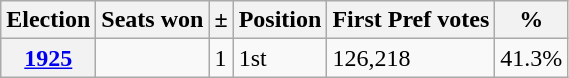<table class="wikitable">
<tr>
<th>Election</th>
<th>Seats won</th>
<th>±</th>
<th>Position</th>
<th>First Pref votes</th>
<th>%</th>
</tr>
<tr>
<th><a href='#'>1925</a></th>
<td></td>
<td>1</td>
<td> 1st</td>
<td>126,218</td>
<td>41.3%</td>
</tr>
</table>
